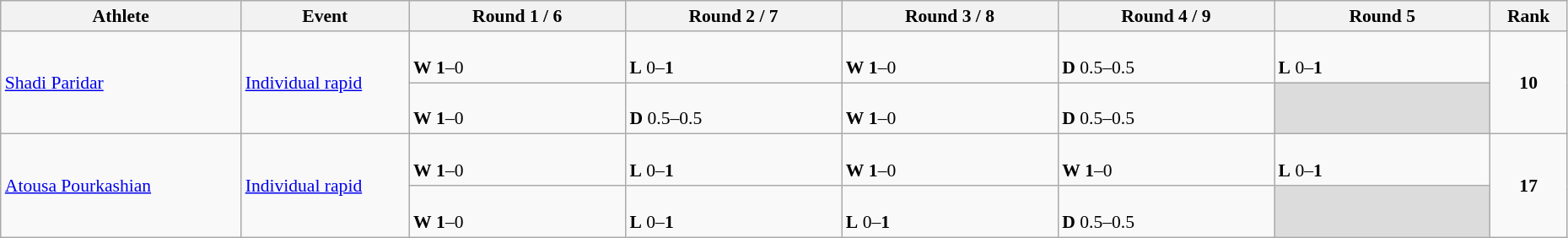<table class="wikitable" width="98%" style="text-align:left; font-size:90%">
<tr>
<th width="10%">Athlete</th>
<th width="7%">Event</th>
<th width="9%">Round 1 / 6</th>
<th width="9%">Round 2 / 7</th>
<th width="9%">Round 3 / 8</th>
<th width="9%">Round 4 / 9</th>
<th width="9%">Round 5</th>
<th width="3%">Rank</th>
</tr>
<tr>
<td rowspan=2><a href='#'>Shadi Paridar</a></td>
<td rowspan=2><a href='#'>Individual rapid</a></td>
<td><br><strong>W</strong> <strong>1</strong>–0</td>
<td><br><strong>L</strong> 0–<strong>1</strong></td>
<td><br><strong>W</strong> <strong>1</strong>–0</td>
<td><br><strong>D</strong> 0.5–0.5</td>
<td><br><strong>L</strong> 0–<strong>1</strong></td>
<td rowspan=2 align=center><strong>10</strong></td>
</tr>
<tr>
<td><br><strong>W</strong> <strong>1</strong>–0</td>
<td><br><strong>D</strong> 0.5–0.5</td>
<td><br><strong>W</strong> <strong>1</strong>–0</td>
<td><br><strong>D</strong> 0.5–0.5</td>
<td bgcolor=#DCDCDC></td>
</tr>
<tr>
<td rowspan=2><a href='#'>Atousa Pourkashian</a></td>
<td rowspan=2><a href='#'>Individual rapid</a></td>
<td><br><strong>W</strong> <strong>1</strong>–0</td>
<td><br><strong>L</strong> 0–<strong>1</strong></td>
<td><br><strong>W</strong> <strong>1</strong>–0</td>
<td><br><strong>W</strong> <strong>1</strong>–0</td>
<td><br><strong>L</strong> 0–<strong>1</strong></td>
<td rowspan=2 align=center><strong>17</strong></td>
</tr>
<tr>
<td><br><strong>W</strong> <strong>1</strong>–0</td>
<td><br><strong>L</strong> 0–<strong>1</strong></td>
<td><br><strong>L</strong> 0–<strong>1</strong></td>
<td><br><strong>D</strong> 0.5–0.5</td>
<td bgcolor=#DCDCDC></td>
</tr>
</table>
